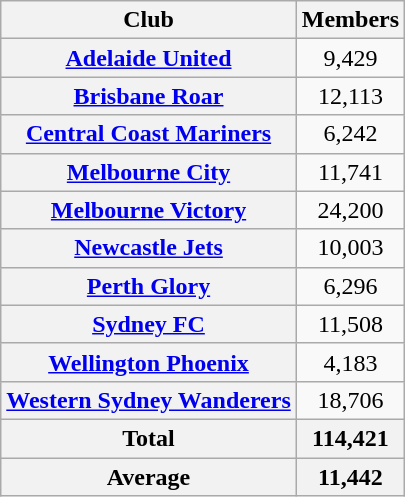<table class="wikitable plainrowheaders sortable" style="text-align:center;">
<tr>
<th>Club</th>
<th>Members</th>
</tr>
<tr>
<th scope="row"><a href='#'>Adelaide United</a></th>
<td>9,429</td>
</tr>
<tr>
<th scope="row"><a href='#'>Brisbane Roar</a></th>
<td>12,113</td>
</tr>
<tr>
<th scope="row"><a href='#'>Central Coast Mariners</a></th>
<td>6,242</td>
</tr>
<tr>
<th scope="row"><a href='#'>Melbourne City</a></th>
<td>11,741</td>
</tr>
<tr>
<th scope="row"><a href='#'>Melbourne Victory</a></th>
<td>24,200</td>
</tr>
<tr>
<th scope="row"><a href='#'>Newcastle Jets</a></th>
<td>10,003</td>
</tr>
<tr>
<th scope="row"><a href='#'>Perth Glory</a></th>
<td>6,296</td>
</tr>
<tr>
<th scope="row"><a href='#'>Sydney FC</a></th>
<td>11,508</td>
</tr>
<tr>
<th scope="row"><a href='#'>Wellington Phoenix</a></th>
<td>4,183</td>
</tr>
<tr>
<th scope="row"><a href='#'>Western Sydney Wanderers</a></th>
<td>18,706</td>
</tr>
<tr>
<th>Total</th>
<th>114,421</th>
</tr>
<tr>
<th>Average</th>
<th>11,442</th>
</tr>
</table>
